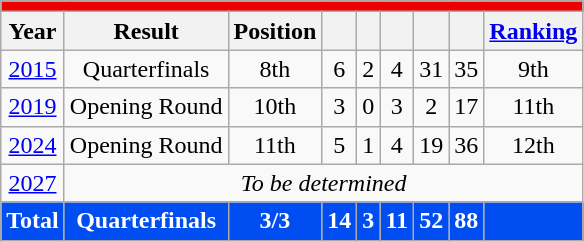<table class="wikitable" style="text-align: center;">
<tr>
<th colspan="9" style="background:#EF0000;"><a href='#'></a> </th>
</tr>
<tr>
<th scope="col">Year</th>
<th scope="col">Result</th>
<th scope="col">Position</th>
<th scope="col"></th>
<th scope="col"></th>
<th scope="col"></th>
<th scope="col"></th>
<th scope="col"></th>
<th scope="col"><a href='#'>Ranking</a></th>
</tr>
<tr>
<td> <a href='#'>2015</a></td>
<td>Quarterfinals</td>
<td>8th</td>
<td>6</td>
<td>2</td>
<td>4</td>
<td>31</td>
<td>35</td>
<td>9th</td>
</tr>
<tr>
<td> <a href='#'>2019</a></td>
<td>Opening Round</td>
<td>10th</td>
<td>3</td>
<td>0</td>
<td>3</td>
<td>2</td>
<td>17</td>
<td>11th</td>
</tr>
<tr>
<td> <a href='#'>2024</a></td>
<td>Opening Round</td>
<td>11th</td>
<td>5</td>
<td>1</td>
<td>4</td>
<td>19</td>
<td>36</td>
<td>12th</td>
</tr>
<tr>
<td><a href='#'>2027</a></td>
<td colspan="8"><em>To be determined</em></td>
</tr>
<tr>
<th style="color:white; background:#004EF1;">Total</th>
<th style="color:white; background:#004EF1;">Quarterfinals</th>
<th style="color:white; background:#004EF1;">3/3</th>
<th style="color:white; background:#004EF1;">14</th>
<th style="color:white; background:#004EF1;">3</th>
<th style="color:white; background:#004EF1;">11</th>
<th style="color:white; background:#004EF1;">52</th>
<th style="color:white; background:#004EF1;">88</th>
<th style="color:white; background:#004EF1;"></th>
</tr>
</table>
